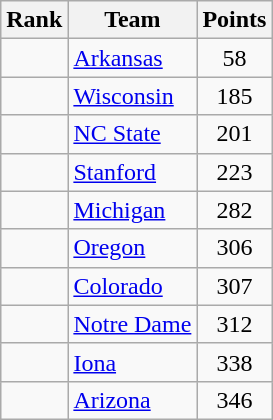<table class="wikitable sortable" style="text-align:center">
<tr>
<th>Rank</th>
<th>Team</th>
<th>Points</th>
</tr>
<tr>
<td></td>
<td align=left><a href='#'>Arkansas</a></td>
<td>58</td>
</tr>
<tr>
<td></td>
<td align=left><a href='#'>Wisconsin</a></td>
<td>185</td>
</tr>
<tr>
<td></td>
<td align=left><a href='#'>NC State</a></td>
<td>201</td>
</tr>
<tr>
<td></td>
<td align=left><a href='#'>Stanford</a></td>
<td>223</td>
</tr>
<tr>
<td></td>
<td align=left><a href='#'>Michigan</a></td>
<td>282</td>
</tr>
<tr>
<td></td>
<td align=left><a href='#'>Oregon</a></td>
<td>306</td>
</tr>
<tr>
<td></td>
<td align=left><a href='#'>Colorado</a></td>
<td>307</td>
</tr>
<tr>
<td></td>
<td align=left><a href='#'>Notre Dame</a></td>
<td>312</td>
</tr>
<tr>
<td></td>
<td align=left><a href='#'>Iona</a></td>
<td>338</td>
</tr>
<tr>
<td></td>
<td align=left><a href='#'>Arizona</a></td>
<td>346</td>
</tr>
</table>
